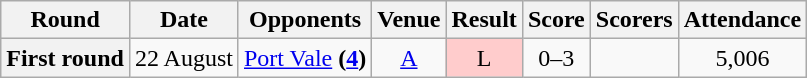<table class="wikitable" style="text-align:center">
<tr>
<th>Round</th>
<th>Date</th>
<th>Opponents</th>
<th>Venue</th>
<th>Result</th>
<th>Score</th>
<th>Scorers</th>
<th>Attendance</th>
</tr>
<tr>
<th>First round</th>
<td>22 August</td>
<td><a href='#'>Port Vale</a> <strong>(<a href='#'>4</a>)</strong></td>
<td><a href='#'>A</a></td>
<td style="background-color:#FFCCCC">L</td>
<td>0–3</td>
<td align="left"></td>
<td>5,006</td>
</tr>
</table>
